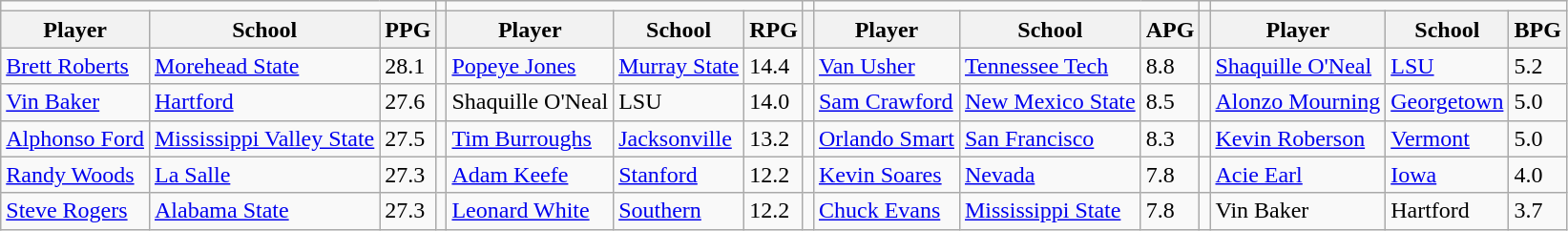<table class="wikitable" style="text-align: left;">
<tr>
<td colspan=3></td>
<td></td>
<td colspan=3></td>
<td></td>
<td colspan=3></td>
<td></td>
<td colspan=3></td>
</tr>
<tr>
<th>Player</th>
<th>School</th>
<th>PPG</th>
<th></th>
<th>Player</th>
<th>School</th>
<th>RPG</th>
<th></th>
<th>Player</th>
<th>School</th>
<th>APG</th>
<th></th>
<th>Player</th>
<th>School</th>
<th>BPG</th>
</tr>
<tr>
<td align="left"><a href='#'>Brett Roberts</a></td>
<td><a href='#'>Morehead State</a></td>
<td>28.1</td>
<td></td>
<td><a href='#'>Popeye Jones</a></td>
<td><a href='#'>Murray State</a></td>
<td>14.4</td>
<td></td>
<td><a href='#'>Van Usher</a></td>
<td><a href='#'>Tennessee Tech</a></td>
<td>8.8</td>
<td></td>
<td><a href='#'>Shaquille O'Neal</a></td>
<td><a href='#'>LSU</a></td>
<td>5.2</td>
</tr>
<tr>
<td align="left"><a href='#'>Vin Baker</a></td>
<td><a href='#'>Hartford</a></td>
<td>27.6</td>
<td></td>
<td>Shaquille O'Neal</td>
<td>LSU</td>
<td>14.0</td>
<td></td>
<td><a href='#'>Sam Crawford</a></td>
<td><a href='#'>New Mexico State</a></td>
<td>8.5</td>
<td></td>
<td><a href='#'>Alonzo Mourning</a></td>
<td><a href='#'>Georgetown</a></td>
<td>5.0</td>
</tr>
<tr>
<td align="left"><a href='#'>Alphonso Ford</a></td>
<td><a href='#'>Mississippi Valley State</a></td>
<td>27.5</td>
<td></td>
<td><a href='#'>Tim Burroughs</a></td>
<td><a href='#'>Jacksonville</a></td>
<td>13.2</td>
<td></td>
<td><a href='#'>Orlando Smart</a></td>
<td><a href='#'>San Francisco</a></td>
<td>8.3</td>
<td></td>
<td><a href='#'>Kevin Roberson</a></td>
<td><a href='#'>Vermont</a></td>
<td>5.0</td>
</tr>
<tr>
<td align="left"><a href='#'>Randy Woods</a></td>
<td><a href='#'>La Salle</a></td>
<td>27.3</td>
<td></td>
<td><a href='#'>Adam Keefe</a></td>
<td><a href='#'>Stanford</a></td>
<td>12.2</td>
<td></td>
<td><a href='#'>Kevin Soares</a></td>
<td><a href='#'>Nevada</a></td>
<td>7.8</td>
<td></td>
<td><a href='#'>Acie Earl</a></td>
<td><a href='#'>Iowa</a></td>
<td>4.0</td>
</tr>
<tr>
<td align="left"><a href='#'>Steve Rogers</a></td>
<td><a href='#'>Alabama State</a></td>
<td>27.3</td>
<td></td>
<td><a href='#'>Leonard White</a></td>
<td><a href='#'>Southern</a></td>
<td>12.2</td>
<td></td>
<td><a href='#'>Chuck Evans</a></td>
<td><a href='#'>Mississippi State</a></td>
<td>7.8</td>
<td></td>
<td>Vin Baker</td>
<td>Hartford</td>
<td>3.7</td>
</tr>
</table>
